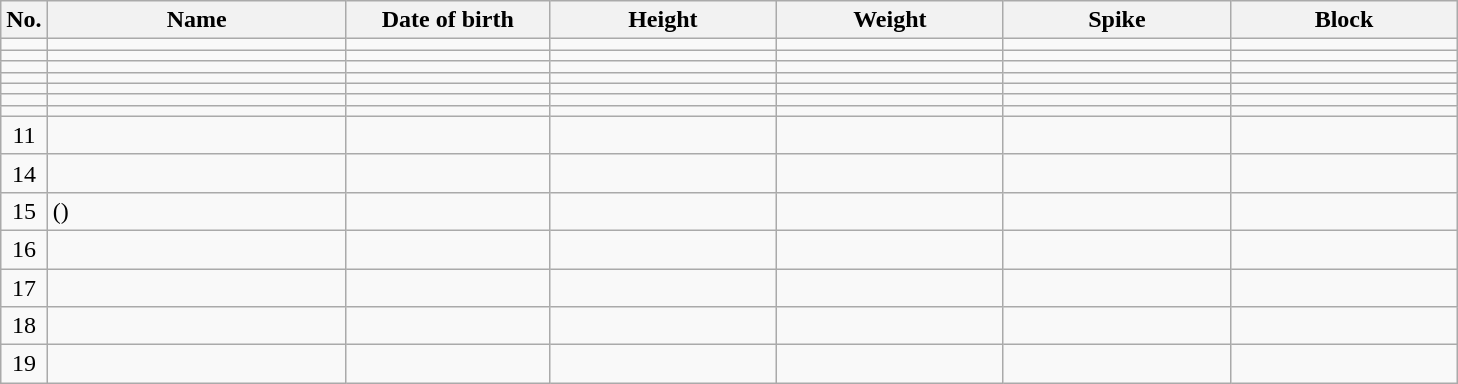<table class="wikitable sortable" style="font-size:100%; text-align:center;">
<tr>
<th>No.</th>
<th style="width:12em">Name</th>
<th style="width:8em">Date of birth</th>
<th style="width:9em">Height</th>
<th style="width:9em">Weight</th>
<th style="width:9em">Spike</th>
<th style="width:9em">Block</th>
</tr>
<tr>
<td></td>
<td align=left> </td>
<td align=right></td>
<td></td>
<td></td>
<td></td>
<td></td>
</tr>
<tr>
<td></td>
<td align=left> </td>
<td align=right></td>
<td></td>
<td></td>
<td></td>
<td></td>
</tr>
<tr>
<td></td>
<td align=left> </td>
<td align=right></td>
<td></td>
<td></td>
<td></td>
<td></td>
</tr>
<tr>
<td></td>
<td align=left> </td>
<td align=right></td>
<td></td>
<td></td>
<td></td>
<td></td>
</tr>
<tr>
<td></td>
<td align=left> </td>
<td align=right></td>
<td></td>
<td></td>
<td></td>
<td></td>
</tr>
<tr>
<td></td>
<td align=left> </td>
<td align=right></td>
<td></td>
<td></td>
<td></td>
<td></td>
</tr>
<tr>
<td></td>
<td align=left> </td>
<td align=right></td>
<td></td>
<td></td>
<td></td>
<td></td>
</tr>
<tr>
<td>11</td>
<td align=left> </td>
<td align=right></td>
<td></td>
<td></td>
<td></td>
<td></td>
</tr>
<tr>
<td>14</td>
<td align=left> </td>
<td align=right></td>
<td></td>
<td></td>
<td></td>
<td></td>
</tr>
<tr>
<td>15</td>
<td align=left>  ()</td>
<td align=right></td>
<td></td>
<td></td>
<td></td>
<td></td>
</tr>
<tr>
<td>16</td>
<td align=left> </td>
<td align=right></td>
<td></td>
<td></td>
<td></td>
<td></td>
</tr>
<tr>
<td>17</td>
<td align=left> </td>
<td align=right></td>
<td></td>
<td></td>
<td></td>
<td></td>
</tr>
<tr>
<td>18</td>
<td align=left> </td>
<td align=right></td>
<td></td>
<td></td>
<td></td>
<td></td>
</tr>
<tr>
<td>19</td>
<td align=left> </td>
<td align=right></td>
<td></td>
<td></td>
<td></td>
<td></td>
</tr>
</table>
